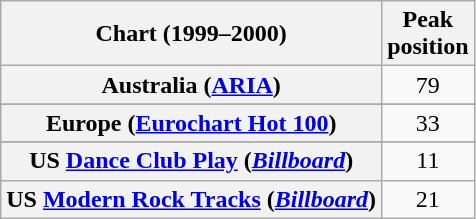<table class="wikitable sortable plainrowheaders" style="text-align:center">
<tr>
<th>Chart (1999–2000)</th>
<th>Peak<br>position</th>
</tr>
<tr>
<th scope="row">Australia (<a href='#'>ARIA</a>)</th>
<td>79</td>
</tr>
<tr>
</tr>
<tr>
<th scope="row">Europe (<a href='#'>Eurochart Hot 100</a>)</th>
<td>33</td>
</tr>
<tr>
</tr>
<tr>
</tr>
<tr>
</tr>
<tr>
</tr>
<tr>
</tr>
<tr>
<th scope="row">US <a href='#'>Dance Club Play</a> (<em><a href='#'>Billboard</a></em>)</th>
<td>11</td>
</tr>
<tr>
<th scope="row">US <a href='#'>Modern Rock Tracks</a> (<em><a href='#'>Billboard</a></em>)</th>
<td>21</td>
</tr>
</table>
